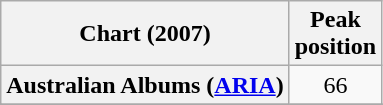<table class="wikitable sortable plainrowheaders">
<tr>
<th scope="col">Chart (2007)</th>
<th scope="col">Peak<br>position</th>
</tr>
<tr>
<th scope="row">Australian Albums (<a href='#'>ARIA</a>)</th>
<td style="text-align:center;">66</td>
</tr>
<tr>
</tr>
<tr>
</tr>
</table>
